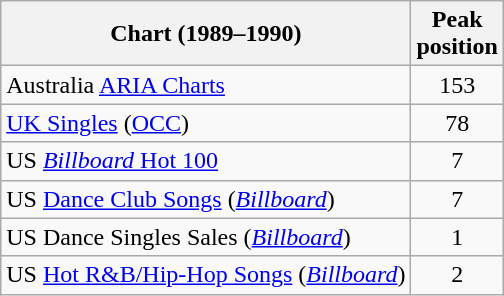<table class="wikitable sortable">
<tr>
<th>Chart (1989–1990)</th>
<th>Peak<br>position</th>
</tr>
<tr>
<td>Australia <a href='#'>ARIA Charts</a></td>
<td align="center">153</td>
</tr>
<tr>
<td><a href='#'>UK Singles</a> (<a href='#'>OCC</a>)</td>
<td align="center">78</td>
</tr>
<tr>
<td>US <a href='#'><em>Billboard</em> Hot 100</a></td>
<td align="center">7</td>
</tr>
<tr>
<td>US <a href='#'>Dance Club Songs</a> (<em><a href='#'>Billboard</a></em>)</td>
<td align="center">7</td>
</tr>
<tr>
<td>US Dance Singles Sales (<em><a href='#'>Billboard</a></em>)</td>
<td align="center">1</td>
</tr>
<tr>
<td>US <a href='#'>Hot R&B/Hip-Hop Songs</a> (<em><a href='#'>Billboard</a></em>)</td>
<td align="center">2</td>
</tr>
</table>
